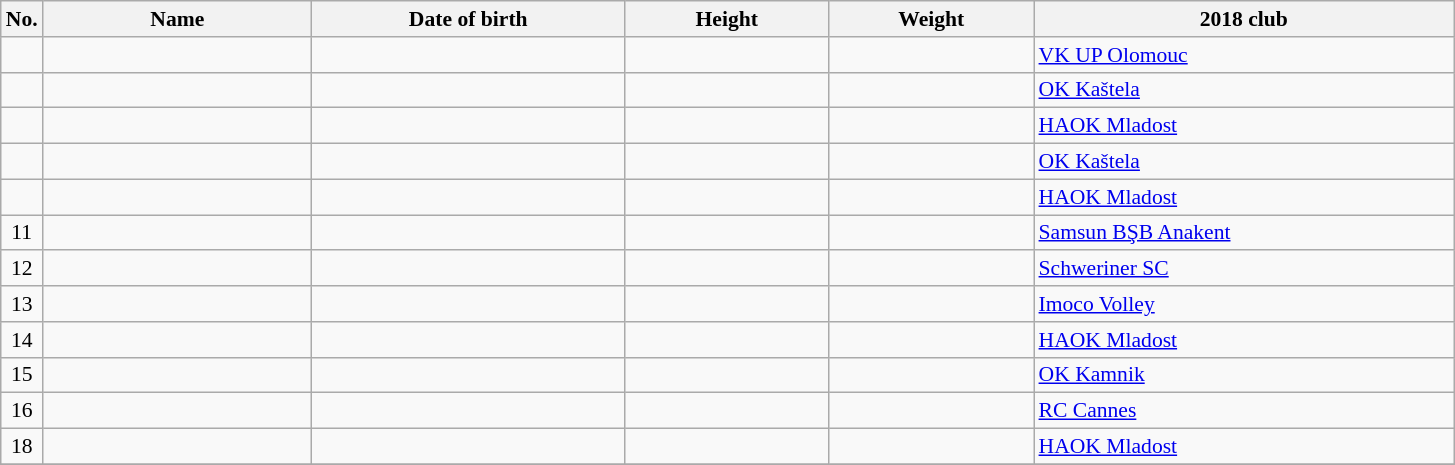<table class="wikitable sortable" style="font-size:90%; text-align:center;">
<tr>
<th>No.</th>
<th style="width:12em">Name</th>
<th style="width:14em">Date of birth</th>
<th style="width:9em">Height</th>
<th style="width:9em">Weight</th>
<th style="width:19em">2018 club</th>
</tr>
<tr>
<td></td>
<td align=left></td>
<td align=right></td>
<td></td>
<td></td>
<td align=left> <a href='#'>VK UP Olomouc</a></td>
</tr>
<tr>
<td></td>
<td align=left></td>
<td align=right></td>
<td></td>
<td></td>
<td align=left> <a href='#'>OK Kaštela</a></td>
</tr>
<tr>
<td></td>
<td align=left></td>
<td align=right></td>
<td></td>
<td></td>
<td align=left> <a href='#'>HAOK Mladost</a></td>
</tr>
<tr>
<td></td>
<td align=left></td>
<td align=right></td>
<td></td>
<td></td>
<td align=left> <a href='#'>OK Kaštela</a></td>
</tr>
<tr>
<td></td>
<td align=left></td>
<td align=right></td>
<td></td>
<td></td>
<td align=left> <a href='#'>HAOK Mladost</a></td>
</tr>
<tr>
<td>11</td>
<td align=left></td>
<td align=right></td>
<td></td>
<td></td>
<td align=left> <a href='#'>Samsun BŞB Anakent</a></td>
</tr>
<tr>
<td>12</td>
<td align=left></td>
<td align=right></td>
<td></td>
<td></td>
<td align=left> <a href='#'>Schweriner SC</a></td>
</tr>
<tr>
<td>13</td>
<td align=left></td>
<td align=right></td>
<td></td>
<td></td>
<td align=left> <a href='#'>Imoco Volley</a></td>
</tr>
<tr>
<td>14</td>
<td align=left></td>
<td align=right></td>
<td></td>
<td></td>
<td align=left> <a href='#'>HAOK Mladost</a></td>
</tr>
<tr>
<td>15</td>
<td align=left></td>
<td align=right></td>
<td></td>
<td></td>
<td align=left> <a href='#'>OK Kamnik</a></td>
</tr>
<tr>
<td>16</td>
<td align=left></td>
<td align=right></td>
<td></td>
<td></td>
<td align=left> <a href='#'>RC Cannes</a></td>
</tr>
<tr>
<td>18</td>
<td align=left></td>
<td align=right></td>
<td></td>
<td></td>
<td align=left> <a href='#'>HAOK Mladost</a></td>
</tr>
<tr>
</tr>
</table>
